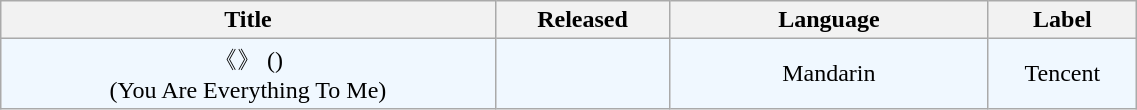<table class="wikitable" width="60%" style="text-align:center">
<tr>
<th>Title</th>
<th>Released</th>
<th width="28%">Language</th>
<th>Label</th>
</tr>
<tr bgcolor="#F0F8FF">
<td>《》 ()<br>(You Are Everything To Me)</td>
<td></td>
<td>Mandarin</td>
<td>Tencent</td>
</tr>
</table>
